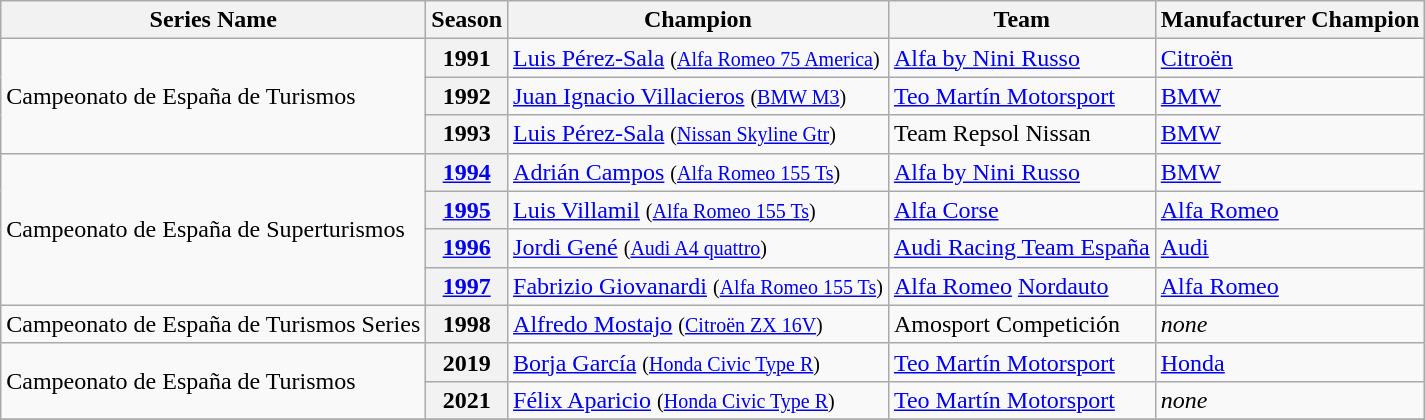<table class="wikitable">
<tr>
<th>Series Name</th>
<th>Season</th>
<th>Champion</th>
<th>Team</th>
<th>Manufacturer Champion</th>
</tr>
<tr>
<td rowspan="3">Campeonato de España de Turismos</td>
<th>1991</th>
<td> <a href='#'>Luis Pérez-Sala</a> <small>(<a href='#'>Alfa Romeo 75 America</a>)</small></td>
<td> <a href='#'>Alfa by Nini Russo</a></td>
<td><a href='#'>Citroën</a></td>
</tr>
<tr>
<th>1992</th>
<td> <a href='#'>Juan Ignacio Villacieros</a> <small>(<a href='#'>BMW M3</a>)</small></td>
<td> <a href='#'>Teo Martín Motorsport</a></td>
<td><a href='#'>BMW</a></td>
</tr>
<tr>
<th>1993</th>
<td> <a href='#'>Luis Pérez-Sala</a> <small>(<a href='#'>Nissan Skyline Gtr</a>)</small></td>
<td> Team Repsol Nissan</td>
<td><a href='#'>BMW</a></td>
</tr>
<tr>
<td rowspan="4">Campeonato de España de Superturismos</td>
<th><a href='#'>1994</a></th>
<td> <a href='#'>Adrián Campos</a> <small>(<a href='#'>Alfa Romeo 155 Ts</a>)</small></td>
<td> <a href='#'>Alfa by Nini Russo</a></td>
<td><a href='#'>BMW</a></td>
</tr>
<tr>
<th><a href='#'>1995</a></th>
<td> <a href='#'>Luis Villamil</a> <small>(<a href='#'>Alfa Romeo 155 Ts</a>)</small></td>
<td> <a href='#'>Alfa Corse</a></td>
<td><a href='#'>Alfa Romeo</a></td>
</tr>
<tr>
<th><a href='#'>1996</a></th>
<td> <a href='#'>Jordi Gené</a> <small>(<a href='#'>Audi A4 quattro</a>)</small></td>
<td> <a href='#'>Audi Racing Team España</a></td>
<td><a href='#'>Audi</a></td>
</tr>
<tr>
<th><a href='#'>1997</a></th>
<td> <a href='#'>Fabrizio Giovanardi</a> <small>(<a href='#'>Alfa Romeo 155 Ts</a>)</small></td>
<td> <a href='#'>Alfa Romeo</a> <a href='#'>Nordauto</a></td>
<td><a href='#'>Alfa Romeo</a></td>
</tr>
<tr>
<td>Campeonato de España de Turismos Series</td>
<th>1998</th>
<td> <a href='#'>Alfredo Mostajo</a> <small>(<a href='#'>Citroën ZX 16V</a>)</small></td>
<td>  Amosport Competición</td>
<td><em>none</em></td>
</tr>
<tr>
<td rowspan="2">Campeonato de España de Turismos</td>
<th>2019</th>
<td> <a href='#'>Borja García</a> <small>(<a href='#'>Honda Civic Type R</a>)</small></td>
<td>  <a href='#'>Teo Martín Motorsport</a></td>
<td><a href='#'>Honda</a></td>
</tr>
<tr>
<th>2021</th>
<td> <a href='#'>Félix Aparicio</a> <small>(<a href='#'>Honda Civic Type R</a>)</small></td>
<td>  <a href='#'>Teo Martín Motorsport</a></td>
<td><em>none</em></td>
</tr>
<tr>
</tr>
</table>
